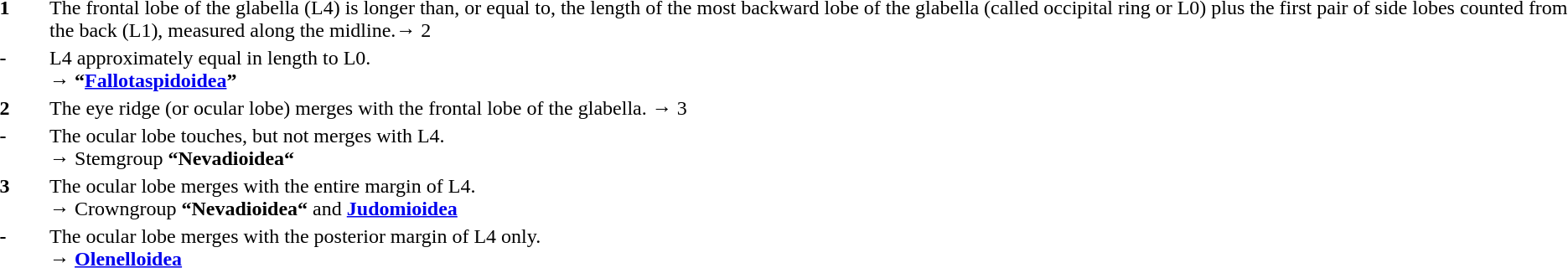<table>
<tr valign="top" align="left">
<th scope="row" width="3%"><strong>1</strong></th>
<td width="97%">The frontal lobe of the glabella (L4) is longer than, or equal to, the length of the most backward lobe of the glabella (called occipital ring or L0) plus the first pair of side lobes counted from the back (L1), measured along the midline.→ 2</td>
</tr>
<tr valign="top" align="left">
<th scope="row" width="3%"><strong>-</strong></th>
<td width="97%">L4 approximately equal in length to L0.<br>→ <strong>“<a href='#'>Fallotaspidoidea</a>”</strong></td>
</tr>
<tr valign="top" align="left">
<th scope="row" width="3%"><strong>2</strong></th>
<td width="97%">The eye ridge (or ocular lobe) merges with the frontal lobe of the glabella. → 3</td>
</tr>
<tr valign="top" align="left">
<th scope="row" width="3%"><strong>-</strong></th>
<td width="97%">The ocular lobe touches, but not merges with L4.<br>→ Stemgroup <strong>“Nevadioidea“</strong></td>
</tr>
<tr valign="top" align="left">
<th scope="row" width="3%"><strong>3</strong></th>
<td width="97%">The ocular lobe merges with the entire margin of L4.<br>→ Crowngroup <strong>“Nevadioidea“</strong> and <strong><a href='#'>Judomioidea</a></strong> </td>
</tr>
<tr valign="top" align="left">
<th scope="row" width="3%"><strong>-</strong></th>
<td width="97%">The ocular lobe merges with the posterior margin of L4 only.<br>→ <strong><a href='#'>Olenelloidea</a></strong></td>
</tr>
</table>
